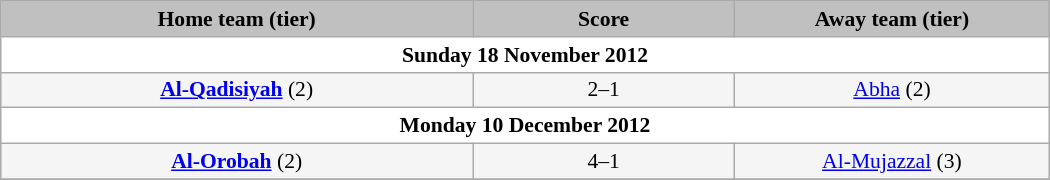<table class="wikitable" style="width: 700px; background:WhiteSmoke; text-align:center; font-size:90%">
<tr>
<td scope="col" style="width: 45%; background:silver;"><strong>Home team (tier)</strong></td>
<td scope="col" style="width: 25%; background:silver;"><strong>Score</strong></td>
<td scope="col" style="width: 45%; background:silver;"><strong>Away team (tier)</strong></td>
</tr>
<tr>
<td colspan="5" style= background:White><strong>Sunday 18 November 2012</strong></td>
</tr>
<tr>
<td><strong><a href='#'>Al-Qadisiyah</a></strong> (2)</td>
<td>2–1</td>
<td><a href='#'>Abha</a> (2)</td>
</tr>
<tr>
<td colspan="5" style= background:White><strong>Monday 10 December 2012</strong></td>
</tr>
<tr>
<td><strong><a href='#'>Al-Orobah</a></strong> (2)</td>
<td>4–1</td>
<td><a href='#'>Al-Mujazzal</a> (3)</td>
</tr>
<tr>
</tr>
</table>
